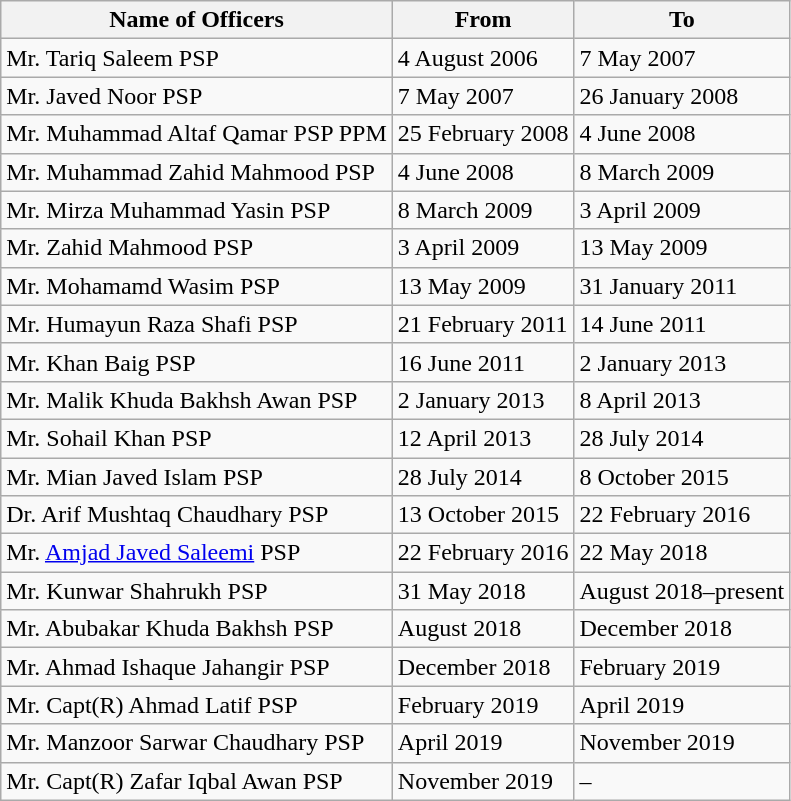<table class="wikitable">
<tr>
<th>Name of Officers</th>
<th>From</th>
<th>To</th>
</tr>
<tr>
<td>Mr. Tariq Saleem PSP</td>
<td>4 August 2006</td>
<td>7 May 2007</td>
</tr>
<tr>
<td>Mr. Javed Noor PSP</td>
<td>7 May 2007</td>
<td>26 January 2008</td>
</tr>
<tr>
<td>Mr. Muhammad Altaf Qamar PSP PPM</td>
<td>25 February 2008</td>
<td>4 June 2008</td>
</tr>
<tr>
<td>Mr. Muhammad Zahid Mahmood PSP</td>
<td>4 June 2008</td>
<td>8 March 2009</td>
</tr>
<tr>
<td>Mr. Mirza Muhammad Yasin PSP</td>
<td>8 March 2009</td>
<td>3 April 2009</td>
</tr>
<tr>
<td>Mr. Zahid Mahmood PSP</td>
<td>3 April 2009</td>
<td>13 May 2009</td>
</tr>
<tr>
<td>Mr. Mohamamd Wasim PSP</td>
<td>13 May 2009</td>
<td>31 January 2011</td>
</tr>
<tr>
<td>Mr. Humayun Raza Shafi PSP</td>
<td>21 February 2011</td>
<td>14 June 2011</td>
</tr>
<tr>
<td>Mr. Khan Baig PSP</td>
<td>16 June 2011</td>
<td>2 January 2013</td>
</tr>
<tr>
<td>Mr. Malik Khuda Bakhsh Awan PSP</td>
<td>2 January 2013</td>
<td>8 April 2013</td>
</tr>
<tr>
<td>Mr. Sohail Khan PSP</td>
<td>12 April 2013</td>
<td>28 July 2014</td>
</tr>
<tr>
<td>Mr. Mian Javed Islam PSP</td>
<td>28 July 2014</td>
<td>8 October 2015</td>
</tr>
<tr>
<td>Dr. Arif Mushtaq Chaudhary PSP</td>
<td>13 October 2015</td>
<td>22 February 2016</td>
</tr>
<tr>
<td>Mr. <a href='#'>Amjad Javed Saleemi</a> PSP</td>
<td>22 February 2016</td>
<td>22 May 2018</td>
</tr>
<tr>
<td>Mr. Kunwar Shahrukh PSP</td>
<td>31 May 2018</td>
<td>August 2018–present</td>
</tr>
<tr>
<td>Mr. Abubakar Khuda Bakhsh PSP</td>
<td>August 2018</td>
<td>December 2018</td>
</tr>
<tr>
<td>Mr. Ahmad Ishaque Jahangir PSP</td>
<td>December 2018</td>
<td>February 2019</td>
</tr>
<tr>
<td>Mr. Capt(R) Ahmad Latif PSP</td>
<td>February 2019</td>
<td>April 2019</td>
</tr>
<tr>
<td>Mr. Manzoor Sarwar Chaudhary PSP</td>
<td>April 2019</td>
<td>November 2019</td>
</tr>
<tr>
<td>Mr. Capt(R) Zafar Iqbal Awan PSP</td>
<td>November 2019</td>
<td>–</td>
</tr>
</table>
